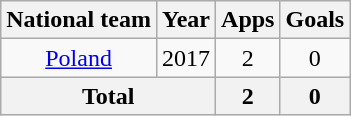<table class="wikitable" style="text-align:center">
<tr>
<th>National team</th>
<th>Year</th>
<th>Apps</th>
<th>Goals</th>
</tr>
<tr>
<td rowspan="1"><a href='#'>Poland</a></td>
<td>2017</td>
<td>2</td>
<td>0</td>
</tr>
<tr>
<th colspan="2">Total</th>
<th>2</th>
<th>0</th>
</tr>
</table>
